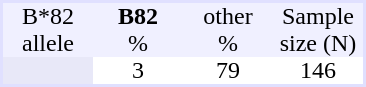<table border="0" cellspacing="0" cellpadding="0" align="left" style="text-align:center; background:#ffffff; margin-right: 1em; border:2px #e0e0ff solid;">
<tr style="background:#f0f0ff">
<td style="width:60px">B*82</td>
<td style="width:60px"><strong>B82</strong></td>
<td style="width:60px">other</td>
<td style="width:60px">Sample</td>
</tr>
<tr style="background:#f0f0ff">
<td>allele</td>
<td>%</td>
<td>%</td>
<td>size (N)</td>
</tr>
<tr>
<td style = "background:#e8e8f8"></td>
<td>3</td>
<td>79</td>
<td>146</td>
</tr>
</table>
